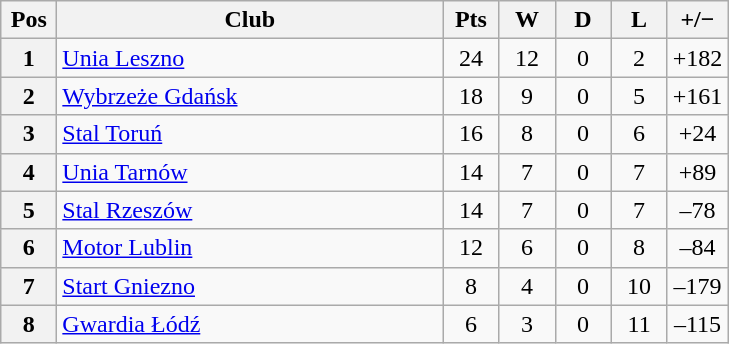<table class="wikitable">
<tr>
<th width=30>Pos</th>
<th width=250>Club</th>
<th width=30>Pts</th>
<th width=30>W</th>
<th width=30>D</th>
<th width=30>L</th>
<th width=30>+/−</th>
</tr>
<tr align=center>
<th>1</th>
<td align=left><a href='#'>Unia Leszno</a></td>
<td>24</td>
<td>12</td>
<td>0</td>
<td>2</td>
<td>+182</td>
</tr>
<tr align=center>
<th>2</th>
<td align=left><a href='#'>Wybrzeże Gdańsk</a></td>
<td>18</td>
<td>9</td>
<td>0</td>
<td>5</td>
<td>+161</td>
</tr>
<tr align=center>
<th>3</th>
<td align=left><a href='#'>Stal Toruń</a></td>
<td>16</td>
<td>8</td>
<td>0</td>
<td>6</td>
<td>+24</td>
</tr>
<tr align=center>
<th>4</th>
<td align=left><a href='#'>Unia Tarnów</a></td>
<td>14</td>
<td>7</td>
<td>0</td>
<td>7</td>
<td>+89</td>
</tr>
<tr align=center>
<th>5</th>
<td align=left><a href='#'>Stal Rzeszów</a></td>
<td>14</td>
<td>7</td>
<td>0</td>
<td>7</td>
<td>–78</td>
</tr>
<tr align=center>
<th>6</th>
<td align=left><a href='#'>Motor Lublin</a></td>
<td>12</td>
<td>6</td>
<td>0</td>
<td>8</td>
<td>–84</td>
</tr>
<tr align=center>
<th>7</th>
<td align=left><a href='#'>Start Gniezno</a></td>
<td>8</td>
<td>4</td>
<td>0</td>
<td>10</td>
<td>–179</td>
</tr>
<tr align=center>
<th>8</th>
<td align=left><a href='#'>Gwardia Łódź</a></td>
<td>6</td>
<td>3</td>
<td>0</td>
<td>11</td>
<td>–115</td>
</tr>
</table>
